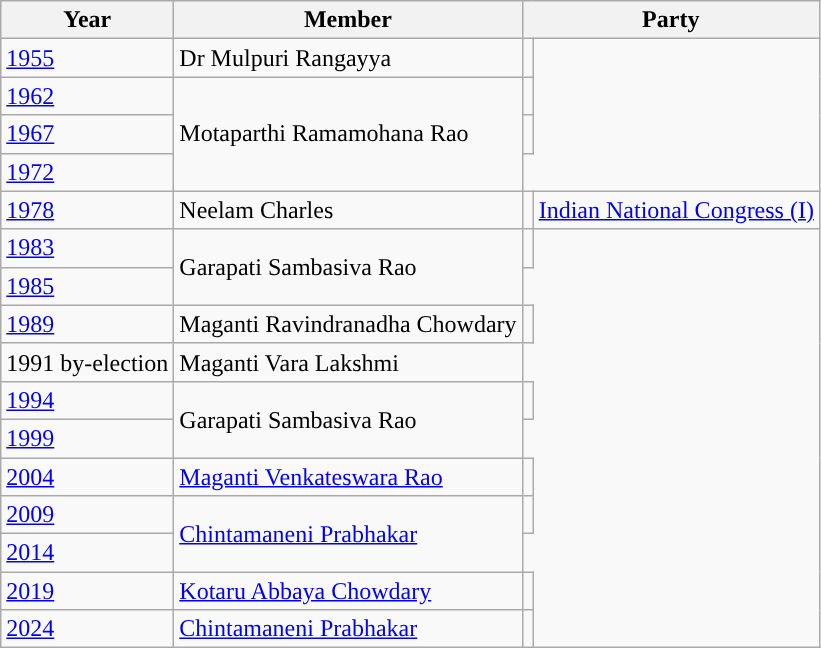<table class="wikitable sortable">
<tr>
<th>Year</th>
<th>Member</th>
<th colspan=2>Party</th>
</tr>
<tr>
<td><a href='#'>1955</a></td>
<td>Dr Mulpuri Rangayya</td>
<td></td>
</tr>
<tr>
<td><a href='#'>1962</a></td>
<td rowspan=3>Motaparthi Ramamohana Rao</td>
<td></td>
</tr>
<tr>
<td><a href='#'>1967</a></td>
<td></td>
</tr>
<tr>
<td><a href='#'>1972</a></td>
</tr>
<tr>
<td><a href='#'>1978</a></td>
<td>Neelam Charles</td>
<td style="background-color: "></td>
<td><a href='#'>Indian National Congress (I)</a></td>
</tr>
<tr>
<td><a href='#'>1983</a></td>
<td rowspan=2>Garapati Sambasiva Rao</td>
<td></td>
</tr>
<tr>
<td><a href='#'>1985</a></td>
</tr>
<tr>
<td><a href='#'>1989</a></td>
<td>Maganti Ravindranadha Chowdary</td>
<td></td>
</tr>
<tr>
<td>1991 by-election</td>
<td>Maganti Vara Lakshmi</td>
</tr>
<tr>
<td><a href='#'>1994</a></td>
<td rowspan=2>Garapati Sambasiva Rao</td>
<td></td>
</tr>
<tr>
<td><a href='#'>1999</a></td>
</tr>
<tr>
<td><a href='#'>2004</a></td>
<td><a href='#'>Maganti Venkateswara Rao</a></td>
<td></td>
</tr>
<tr>
<td><a href='#'>2009</a></td>
<td rowspan=2><a href='#'>Chintamaneni Prabhakar</a></td>
<td></td>
</tr>
<tr>
<td><a href='#'>2014</a></td>
</tr>
<tr>
<td><a href='#'>2019</a></td>
<td><a href='#'>Kotaru Abbaya Chowdary</a></td>
<td></td>
</tr>
<tr>
<td><a href='#'>2024</a></td>
<td><a href='#'>Chintamaneni Prabhakar</a></td>
<td></td>
</tr>
</table>
